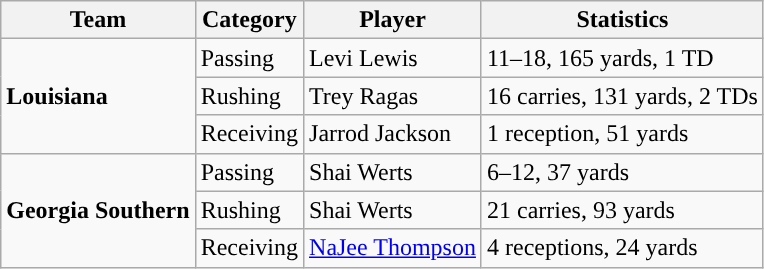<table class="wikitable" style="float: left;">
<tr>
<th>Team</th>
<th>Category</th>
<th>Player</th>
<th>Statistics</th>
</tr>
<tr>
<td rowspan=3><strong>Louisiana</strong></td>
<td>Passing</td>
<td>Levi Lewis</td>
<td>11–18, 165 yards, 1 TD</td>
</tr>
<tr>
<td>Rushing</td>
<td>Trey Ragas</td>
<td>16 carries, 131 yards, 2 TDs</td>
</tr>
<tr>
<td>Receiving</td>
<td>Jarrod Jackson</td>
<td>1 reception, 51 yards</td>
</tr>
<tr>
<td rowspan=3><strong>Georgia Southern</strong></td>
<td>Passing</td>
<td>Shai Werts</td>
<td>6–12, 37 yards</td>
</tr>
<tr>
<td>Rushing</td>
<td>Shai Werts</td>
<td>21 carries, 93 yards</td>
</tr>
<tr>
<td>Receiving</td>
<td><a href='#'>NaJee Thompson</a></td>
<td>4 receptions, 24 yards</td>
</tr>
</table>
